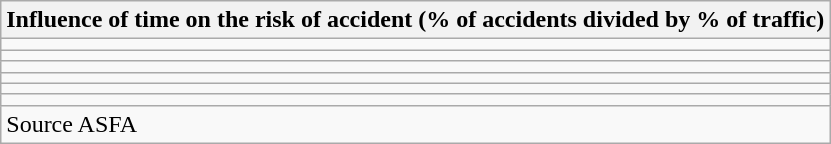<table class="wikitable">
<tr>
<th>Influence of time on the risk of accident (% of accidents divided by % of traffic)</th>
</tr>
<tr>
<td></td>
</tr>
<tr>
<td></td>
</tr>
<tr>
<td></td>
</tr>
<tr>
<td></td>
</tr>
<tr>
<td></td>
</tr>
<tr>
<td></td>
</tr>
<tr>
<td>Source ASFA</td>
</tr>
</table>
